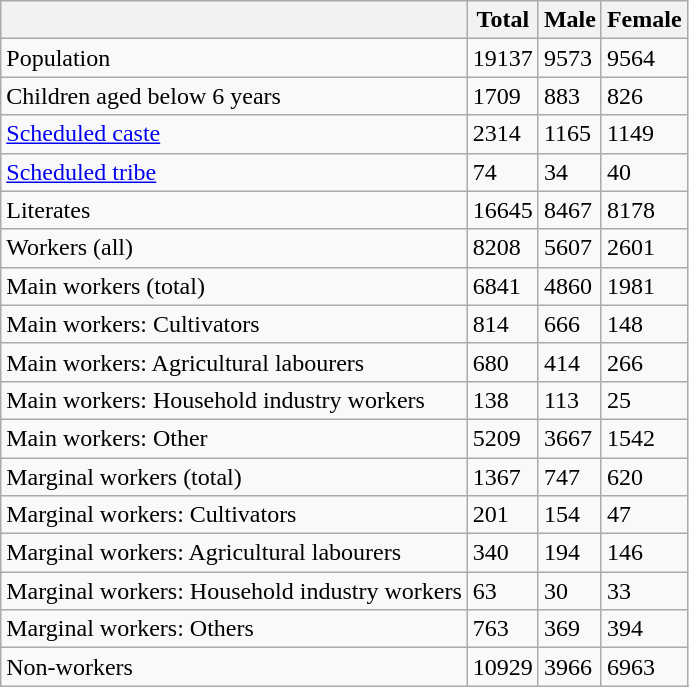<table class="wikitable sortable">
<tr>
<th></th>
<th>Total</th>
<th>Male</th>
<th>Female</th>
</tr>
<tr>
<td>Population</td>
<td>19137</td>
<td>9573</td>
<td>9564</td>
</tr>
<tr>
<td>Children aged below 6 years</td>
<td>1709</td>
<td>883</td>
<td>826</td>
</tr>
<tr>
<td><a href='#'>Scheduled caste</a></td>
<td>2314</td>
<td>1165</td>
<td>1149</td>
</tr>
<tr>
<td><a href='#'>Scheduled tribe</a></td>
<td>74</td>
<td>34</td>
<td>40</td>
</tr>
<tr>
<td>Literates</td>
<td>16645</td>
<td>8467</td>
<td>8178</td>
</tr>
<tr>
<td>Workers (all)</td>
<td>8208</td>
<td>5607</td>
<td>2601</td>
</tr>
<tr>
<td>Main workers (total)</td>
<td>6841</td>
<td>4860</td>
<td>1981</td>
</tr>
<tr>
<td>Main workers: Cultivators</td>
<td>814</td>
<td>666</td>
<td>148</td>
</tr>
<tr>
<td>Main workers: Agricultural labourers</td>
<td>680</td>
<td>414</td>
<td>266</td>
</tr>
<tr>
<td>Main workers: Household industry workers</td>
<td>138</td>
<td>113</td>
<td>25</td>
</tr>
<tr>
<td>Main workers: Other</td>
<td>5209</td>
<td>3667</td>
<td>1542</td>
</tr>
<tr>
<td>Marginal workers (total)</td>
<td>1367</td>
<td>747</td>
<td>620</td>
</tr>
<tr>
<td>Marginal workers: Cultivators</td>
<td>201</td>
<td>154</td>
<td>47</td>
</tr>
<tr>
<td>Marginal workers: Agricultural labourers</td>
<td>340</td>
<td>194</td>
<td>146</td>
</tr>
<tr>
<td>Marginal workers: Household industry workers</td>
<td>63</td>
<td>30</td>
<td>33</td>
</tr>
<tr>
<td>Marginal workers: Others</td>
<td>763</td>
<td>369</td>
<td>394</td>
</tr>
<tr>
<td>Non-workers</td>
<td>10929</td>
<td>3966</td>
<td>6963</td>
</tr>
</table>
